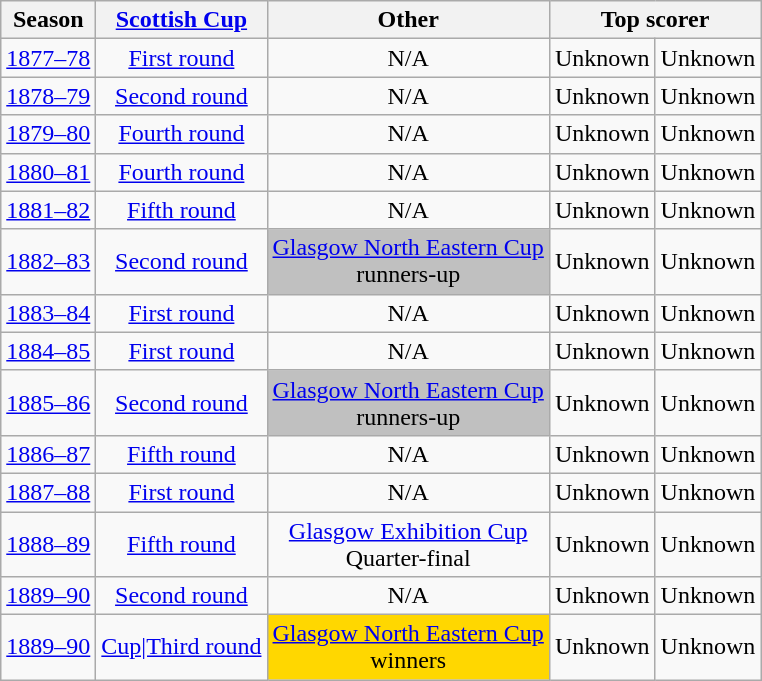<table class="wikitable" style="text-align: center">
<tr>
<th scope="col">Season</th>
<th scope="col"><a href='#'>Scottish Cup</a></th>
<th scope="col">Other</th>
<th scope="col" colspan=2>Top scorer</th>
</tr>
<tr>
<td scope=row><a href='#'>1877–78</a></td>
<td><a href='#'>First round</a></td>
<td>N/A</td>
<td>Unknown</td>
<td>Unknown</td>
</tr>
<tr>
<td scope=row><a href='#'>1878–79</a></td>
<td><a href='#'>Second round</a></td>
<td>N/A</td>
<td>Unknown</td>
<td>Unknown</td>
</tr>
<tr>
<td scope=row><a href='#'>1879–80</a></td>
<td><a href='#'>Fourth round</a></td>
<td>N/A</td>
<td>Unknown</td>
<td>Unknown</td>
</tr>
<tr>
<td scope=row><a href='#'>1880–81</a></td>
<td><a href='#'>Fourth round</a></td>
<td>N/A</td>
<td>Unknown</td>
<td>Unknown</td>
</tr>
<tr>
<td scope=row><a href='#'>1881–82</a></td>
<td><a href='#'>Fifth round</a></td>
<td>N/A</td>
<td>Unknown</td>
<td>Unknown</td>
</tr>
<tr>
<td scope=row><a href='#'>1882–83</a></td>
<td><a href='#'>Second round</a></td>
<td bgcolor=silver><a href='#'>Glasgow North Eastern Cup</a><br>runners-up</td>
<td>Unknown</td>
<td>Unknown</td>
</tr>
<tr>
<td scope=row><a href='#'>1883–84</a></td>
<td><a href='#'>First round</a></td>
<td>N/A</td>
<td>Unknown</td>
<td>Unknown</td>
</tr>
<tr>
<td scope=row><a href='#'>1884–85</a></td>
<td><a href='#'>First round</a></td>
<td>N/A</td>
<td>Unknown</td>
<td>Unknown</td>
</tr>
<tr>
<td scope=row><a href='#'>1885–86</a></td>
<td><a href='#'>Second round</a></td>
<td bgcolor=silver><a href='#'>Glasgow North Eastern Cup</a><br>runners-up</td>
<td>Unknown</td>
<td>Unknown</td>
</tr>
<tr>
<td scope=row><a href='#'>1886–87</a></td>
<td><a href='#'>Fifth round</a></td>
<td>N/A</td>
<td>Unknown</td>
<td>Unknown</td>
</tr>
<tr>
<td scope=row><a href='#'>1887–88</a></td>
<td><a href='#'>First round</a></td>
<td>N/A</td>
<td>Unknown</td>
<td>Unknown</td>
</tr>
<tr>
<td scope=row><a href='#'>1888–89</a></td>
<td><a href='#'>Fifth round</a></td>
<td><a href='#'>Glasgow Exhibition Cup</a><br>Quarter-final</td>
<td>Unknown</td>
<td>Unknown</td>
</tr>
<tr>
<td scope=row><a href='#'>1889–90</a></td>
<td><a href='#'>Second round</a></td>
<td>N/A</td>
<td>Unknown</td>
<td>Unknown</td>
</tr>
<tr>
<td scope=row><a href='#'>1889–90</a></td>
<td><a href='#'>Cup|Third round</a></td>
<td bgcolor=gold><a href='#'>Glasgow North Eastern Cup</a><br>winners</td>
<td>Unknown</td>
<td>Unknown</td>
</tr>
</table>
